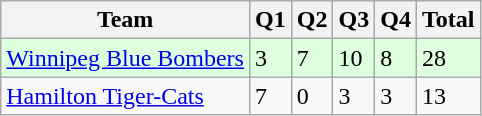<table class="wikitable">
<tr>
<th>Team</th>
<th>Q1</th>
<th>Q2</th>
<th>Q3</th>
<th>Q4</th>
<th>Total</th>
</tr>
<tr style="background-color:#DDFFDD">
<td><a href='#'>Winnipeg Blue Bombers</a></td>
<td>3</td>
<td>7</td>
<td>10</td>
<td>8</td>
<td>28</td>
</tr>
<tr>
<td><a href='#'>Hamilton Tiger-Cats</a></td>
<td>7</td>
<td>0</td>
<td>3</td>
<td>3</td>
<td>13</td>
</tr>
</table>
